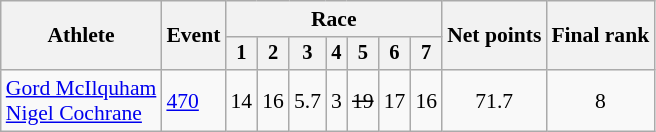<table class="wikitable" style="font-size:90%">
<tr>
<th rowspan=2>Athlete</th>
<th rowspan=2>Event</th>
<th colspan=7>Race</th>
<th rowspan=2>Net points</th>
<th rowspan=2>Final rank</th>
</tr>
<tr style="font-size:95%">
<th>1</th>
<th>2</th>
<th>3</th>
<th>4</th>
<th>5</th>
<th>6</th>
<th>7</th>
</tr>
<tr align=center>
<td align=left><a href='#'>Gord McIlquham</a><br><a href='#'>Nigel Cochrane</a></td>
<td align=left><a href='#'>470</a></td>
<td>14</td>
<td>16</td>
<td>5.7</td>
<td>3</td>
<td><s>19</s></td>
<td>17</td>
<td>16</td>
<td>71.7</td>
<td>8</td>
</tr>
</table>
